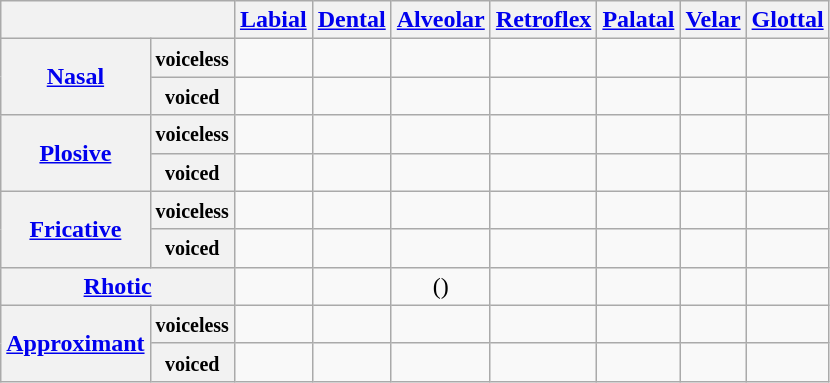<table class="wikitable" style="text-align:center">
<tr>
<th colspan="2"></th>
<th><a href='#'>Labial</a></th>
<th><a href='#'>Dental</a></th>
<th><a href='#'>Alveolar</a></th>
<th><a href='#'>Retroflex</a></th>
<th><a href='#'>Palatal</a></th>
<th><a href='#'>Velar</a></th>
<th><a href='#'>Glottal</a></th>
</tr>
<tr>
<th rowspan="2"><a href='#'>Nasal</a></th>
<th><small>voiceless</small></th>
<td></td>
<td></td>
<td></td>
<td></td>
<td></td>
<td></td>
<td></td>
</tr>
<tr>
<th><small>voiced</small></th>
<td></td>
<td></td>
<td></td>
<td></td>
<td></td>
<td></td>
<td></td>
</tr>
<tr>
<th rowspan="2"><a href='#'>Plosive</a></th>
<th><small>voiceless</small></th>
<td></td>
<td></td>
<td></td>
<td></td>
<td></td>
<td></td>
<td></td>
</tr>
<tr>
<th><small>voiced</small></th>
<td></td>
<td></td>
<td></td>
<td></td>
<td></td>
<td></td>
<td></td>
</tr>
<tr>
<th rowspan="2"><a href='#'>Fricative</a></th>
<th><small>voiceless</small></th>
<td></td>
<td></td>
<td></td>
<td></td>
<td></td>
<td></td>
<td></td>
</tr>
<tr>
<th><small>voiced</small></th>
<td></td>
<td></td>
<td></td>
<td></td>
<td></td>
<td></td>
<td></td>
</tr>
<tr>
<th colspan="2"><a href='#'>Rhotic</a></th>
<td></td>
<td></td>
<td>()</td>
<td></td>
<td></td>
<td></td>
<td></td>
</tr>
<tr>
<th rowspan="2"><a href='#'>Approximant</a></th>
<th><small>voiceless</small></th>
<td></td>
<td></td>
<td></td>
<td></td>
<td></td>
<td></td>
<td></td>
</tr>
<tr>
<th><small>voiced</small></th>
<td></td>
<td></td>
<td></td>
<td></td>
<td></td>
<td></td>
<td></td>
</tr>
</table>
